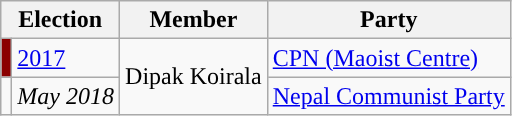<table class="wikitable">
<tr>
<th colspan="2">Election</th>
<th>Member</th>
<th>Party</th>
</tr>
<tr>
<td style="background-color:darkred"></td>
<td><a href='#'>2017</a></td>
<td rowspan="2">Dipak Koirala</td>
<td><a href='#'>CPN (Maoist Centre)</a></td>
</tr>
<tr>
<td style="background-color:"></td>
<td><em>May 2018</em></td>
<td><a href='#'>Nepal Communist Party</a></td>
</tr>
</table>
